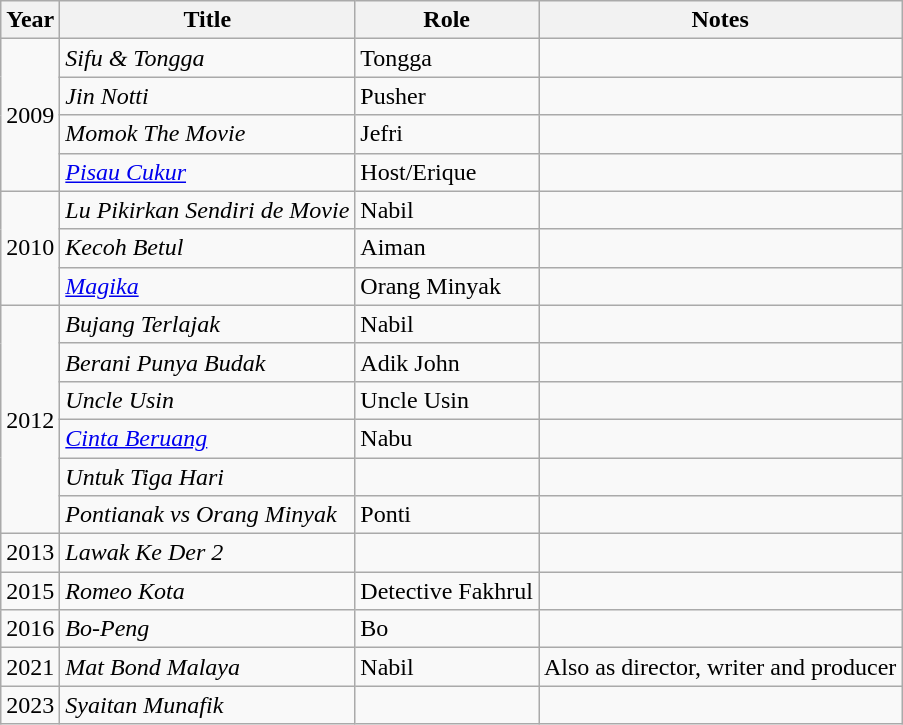<table class="wikitable">
<tr>
<th>Year</th>
<th>Title</th>
<th>Role</th>
<th>Notes</th>
</tr>
<tr>
<td rowspan="4">2009</td>
<td><em>Sifu & Tongga</em></td>
<td>Tongga</td>
<td></td>
</tr>
<tr>
<td><em>Jin Notti</em></td>
<td>Pusher</td>
<td></td>
</tr>
<tr>
<td><em>Momok The Movie</em></td>
<td>Jefri</td>
<td></td>
</tr>
<tr>
<td><em><a href='#'>Pisau Cukur</a></em></td>
<td>Host/Erique</td>
<td></td>
</tr>
<tr>
<td rowspan="3">2010</td>
<td><em>Lu Pikirkan Sendiri de Movie</em></td>
<td>Nabil</td>
<td></td>
</tr>
<tr>
<td><em>Kecoh Betul</em></td>
<td>Aiman</td>
<td></td>
</tr>
<tr>
<td><em><a href='#'>Magika</a></em></td>
<td>Orang Minyak</td>
<td></td>
</tr>
<tr>
<td rowspan="6">2012</td>
<td><em>Bujang Terlajak</em></td>
<td>Nabil</td>
<td></td>
</tr>
<tr>
<td><em>Berani Punya Budak</em></td>
<td>Adik John</td>
<td></td>
</tr>
<tr>
<td><em>Uncle Usin</em></td>
<td>Uncle Usin</td>
<td></td>
</tr>
<tr>
<td><em><a href='#'>Cinta Beruang</a></em></td>
<td>Nabu</td>
<td></td>
</tr>
<tr>
<td><em>Untuk Tiga Hari</em></td>
<td></td>
<td></td>
</tr>
<tr>
<td><em>Pontianak vs Orang Minyak</em></td>
<td>Ponti</td>
<td></td>
</tr>
<tr>
<td>2013</td>
<td><em>Lawak Ke Der 2</em></td>
<td></td>
<td></td>
</tr>
<tr>
<td>2015</td>
<td><em>Romeo Kota</em></td>
<td>Detective Fakhrul</td>
<td></td>
</tr>
<tr>
<td>2016</td>
<td><em>Bo-Peng</em></td>
<td>Bo</td>
<td></td>
</tr>
<tr>
<td>2021</td>
<td><em>Mat Bond Malaya</em></td>
<td>Nabil</td>
<td>Also as director, writer and producer</td>
</tr>
<tr>
<td>2023</td>
<td><em>Syaitan Munafik</em></td>
<td></td>
<td></td>
</tr>
</table>
